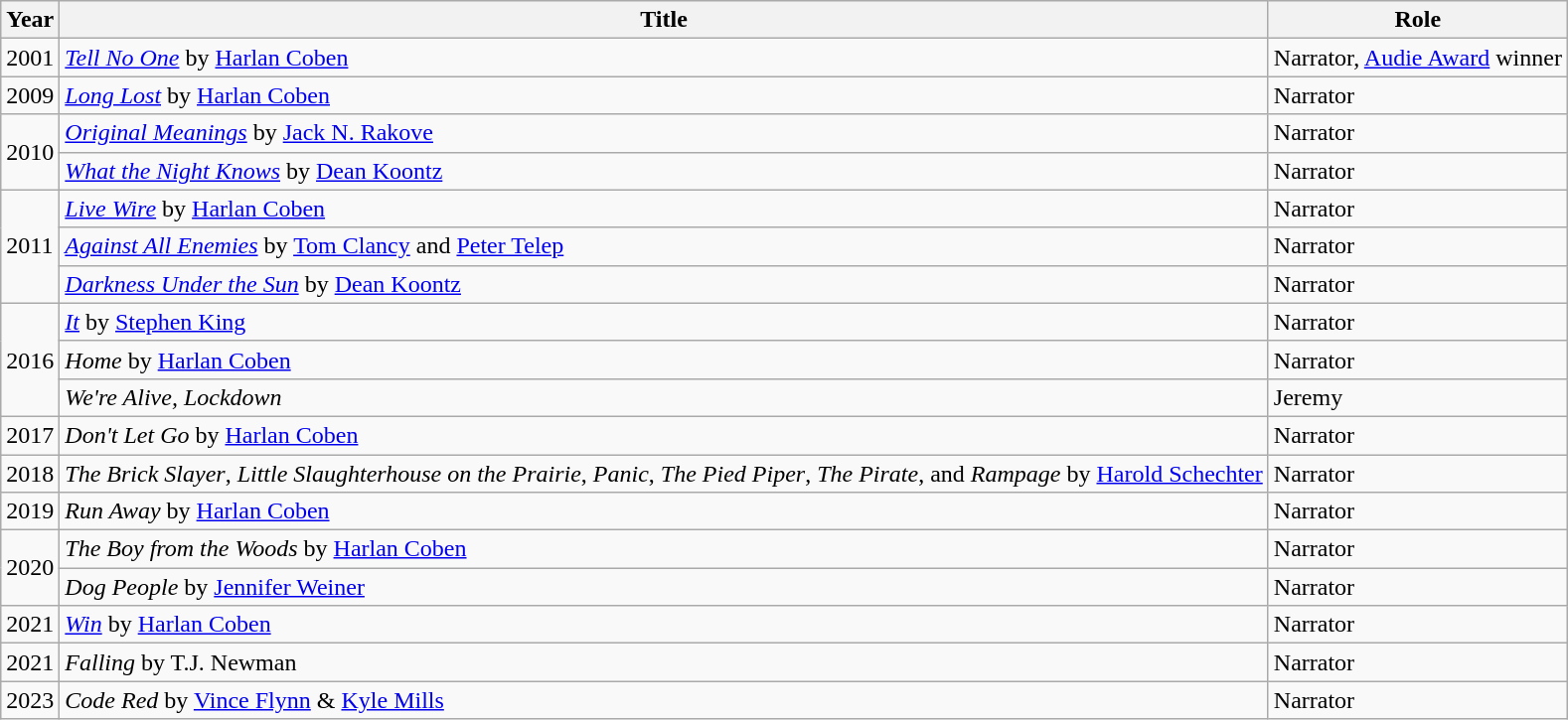<table class="wikitable sortable">
<tr>
<th>Year</th>
<th>Title</th>
<th>Role</th>
</tr>
<tr>
<td>2001</td>
<td><em><a href='#'>Tell No One</a></em> by <a href='#'>Harlan Coben</a></td>
<td>Narrator, <a href='#'>Audie Award</a> winner</td>
</tr>
<tr>
<td>2009</td>
<td><em><a href='#'>Long Lost</a></em> by <a href='#'>Harlan Coben</a></td>
<td>Narrator</td>
</tr>
<tr>
<td rowspan="2">2010</td>
<td><em><a href='#'>Original Meanings</a></em> by <a href='#'>Jack N. Rakove</a></td>
<td>Narrator</td>
</tr>
<tr>
<td><em><a href='#'>What the Night Knows</a></em> by <a href='#'>Dean Koontz</a></td>
<td>Narrator</td>
</tr>
<tr>
<td rowspan="3">2011</td>
<td><em><a href='#'>Live Wire</a></em> by <a href='#'>Harlan Coben</a></td>
<td>Narrator</td>
</tr>
<tr>
<td><em><a href='#'>Against All Enemies</a></em> by <a href='#'>Tom Clancy</a> and <a href='#'>Peter Telep</a></td>
<td>Narrator</td>
</tr>
<tr>
<td><em><a href='#'>Darkness Under the Sun</a></em> by <a href='#'>Dean Koontz</a></td>
<td>Narrator</td>
</tr>
<tr>
<td rowspan="3">2016</td>
<td><em><a href='#'>It</a></em> by <a href='#'>Stephen King</a></td>
<td>Narrator</td>
</tr>
<tr>
<td><em>Home</em> by <a href='#'>Harlan Coben</a></td>
<td>Narrator</td>
</tr>
<tr>
<td><em>We're Alive, Lockdown</em></td>
<td>Jeremy</td>
</tr>
<tr>
<td>2017</td>
<td><em>Don't Let Go</em> by <a href='#'>Harlan Coben</a></td>
<td>Narrator</td>
</tr>
<tr>
<td>2018</td>
<td><em>The Brick Slayer</em>, <em>Little Slaughterhouse on the Prairie</em>, <em>Panic</em>, <em>The Pied Piper</em>, <em>The Pirate</em>, and <em>Rampage</em> by <a href='#'>Harold Schechter</a></td>
<td>Narrator</td>
</tr>
<tr>
<td>2019</td>
<td><em>Run Away</em> by <a href='#'>Harlan Coben</a></td>
<td>Narrator</td>
</tr>
<tr>
<td rowspan="2">2020</td>
<td><em>The Boy from the Woods</em> by <a href='#'>Harlan Coben</a></td>
<td>Narrator</td>
</tr>
<tr>
<td><em>Dog People</em> by <a href='#'>Jennifer Weiner</a></td>
<td>Narrator</td>
</tr>
<tr>
<td>2021</td>
<td><em><a href='#'>Win</a></em> by <a href='#'>Harlan Coben</a></td>
<td>Narrator</td>
</tr>
<tr>
<td>2021</td>
<td><em>Falling</em> by T.J. Newman</td>
<td>Narrator</td>
</tr>
<tr>
<td>2023</td>
<td><em>Code Red</em> by <a href='#'>Vince Flynn</a> & <a href='#'>Kyle Mills</a></td>
<td>Narrator</td>
</tr>
</table>
